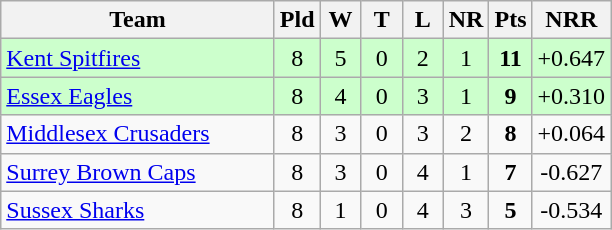<table class="wikitable" style="text-align:center;">
<tr>
<th width=175>Team</th>
<th width=20 abbr="Played">Pld</th>
<th width=20 abbr="Won">W</th>
<th width=20 abbr="Tied">T</th>
<th width=20 abbr="Lost">L</th>
<th width=20 abbr="No result">NR</th>
<th width=20 abbr="Points">Pts</th>
<th width=20 abbr="Net run rate">NRR</th>
</tr>
<tr style="background:#ccffcc;">
<td style="text-align:left;"><a href='#'>Kent Spitfires</a></td>
<td>8</td>
<td>5</td>
<td>0</td>
<td>2</td>
<td>1</td>
<td><strong>11</strong></td>
<td>+0.647</td>
</tr>
<tr style="background:#ccffcc;">
<td style="text-align:left;"><a href='#'>Essex Eagles</a></td>
<td>8</td>
<td>4</td>
<td>0</td>
<td>3</td>
<td>1</td>
<td><strong>9</strong></td>
<td>+0.310</td>
</tr>
<tr style="background:#f9f9f9;">
<td style="text-align:left;"><a href='#'>Middlesex Crusaders</a></td>
<td>8</td>
<td>3</td>
<td>0</td>
<td>3</td>
<td>2</td>
<td><strong>8</strong></td>
<td>+0.064</td>
</tr>
<tr style="background:#f9f9f9;">
<td style="text-align:left;"><a href='#'>Surrey Brown Caps</a></td>
<td>8</td>
<td>3</td>
<td>0</td>
<td>4</td>
<td>1</td>
<td><strong>7</strong></td>
<td>-0.627</td>
</tr>
<tr style="background:#f9f9f9;">
<td style="text-align:left;"><a href='#'>Sussex Sharks</a></td>
<td>8</td>
<td>1</td>
<td>0</td>
<td>4</td>
<td>3</td>
<td><strong>5</strong></td>
<td>-0.534</td>
</tr>
</table>
